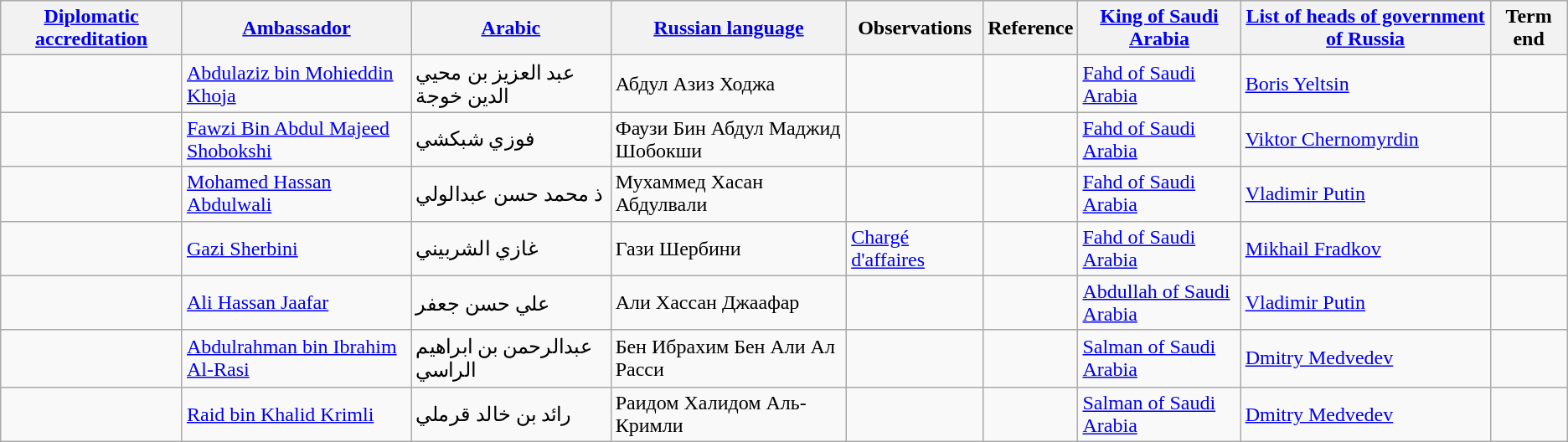<table class="wikitable sortable">
<tr>
<th><a href='#'>Diplomatic accreditation</a></th>
<th><a href='#'>Ambassador</a></th>
<th><a href='#'>Arabic</a></th>
<th><a href='#'>Russian language</a></th>
<th>Observations</th>
<th>Reference</th>
<th><a href='#'>King of Saudi Arabia</a></th>
<th><a href='#'>List of heads of government of Russia</a></th>
<th>Term end</th>
</tr>
<tr>
<td></td>
<td><a href='#'>Abdulaziz bin Mohieddin Khoja</a></td>
<td>عبد العزيز بن محيي الدين خوجة</td>
<td>Абдул Азиз Ходжа</td>
<td></td>
<td></td>
<td><a href='#'>Fahd of Saudi Arabia</a></td>
<td><a href='#'>Boris Yeltsin</a></td>
<td></td>
</tr>
<tr>
<td></td>
<td><a href='#'>Fawzi Bin Abdul Majeed Shobokshi</a></td>
<td>فوزي شبكشي</td>
<td>Фаузи Бин Абдул Маджид Шобокши</td>
<td></td>
<td></td>
<td><a href='#'>Fahd of Saudi Arabia</a></td>
<td><a href='#'>Viktor Chernomyrdin</a></td>
<td></td>
</tr>
<tr>
<td></td>
<td><a href='#'>Mohamed Hassan Abdulwali </a></td>
<td>ذ محمد حسن عبدالولي</td>
<td>Мухаммед Хасан Абдулвали</td>
<td></td>
<td></td>
<td><a href='#'>Fahd of Saudi Arabia</a></td>
<td><a href='#'>Vladimir Putin</a></td>
<td></td>
</tr>
<tr>
<td></td>
<td><a href='#'>Gazi Sherbini</a></td>
<td>غازي الشربيني</td>
<td>Гази Шербини</td>
<td><a href='#'>Chargé d'affaires</a></td>
<td></td>
<td><a href='#'>Fahd of Saudi Arabia</a></td>
<td><a href='#'>Mikhail Fradkov</a></td>
<td></td>
</tr>
<tr>
<td></td>
<td><a href='#'>Ali Hassan Jaafar</a></td>
<td>علي حسن جعفر</td>
<td>Али Хассан Джаафар</td>
<td></td>
<td></td>
<td><a href='#'>Abdullah of Saudi Arabia</a></td>
<td><a href='#'>Vladimir Putin</a></td>
<td></td>
</tr>
<tr>
<td></td>
<td><a href='#'>Abdulrahman bin Ibrahim Al-Rasi</a></td>
<td>عبدالرحمن بن ابراهيم الراسي</td>
<td>Бен Ибрахим Бен Али Ал Расси</td>
<td></td>
<td></td>
<td><a href='#'>Salman of Saudi Arabia</a></td>
<td><a href='#'>Dmitry Medvedev</a></td>
<td></td>
</tr>
<tr>
<td></td>
<td><a href='#'>Raid bin Khalid Krimli</a></td>
<td>رائد بن خالد قرملي</td>
<td>Раидом Халидом Аль-Кримли</td>
<td></td>
<td></td>
<td><a href='#'>Salman of Saudi Arabia</a></td>
<td><a href='#'>Dmitry Medvedev</a></td>
<td></td>
</tr>
</table>
